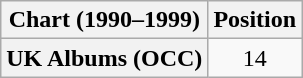<table class="wikitable plainrowheaders" style="text-align:center">
<tr>
<th scope="col">Chart (1990–1999)</th>
<th scope="col">Position</th>
</tr>
<tr>
<th scope="row">UK Albums (OCC)</th>
<td>14</td>
</tr>
</table>
